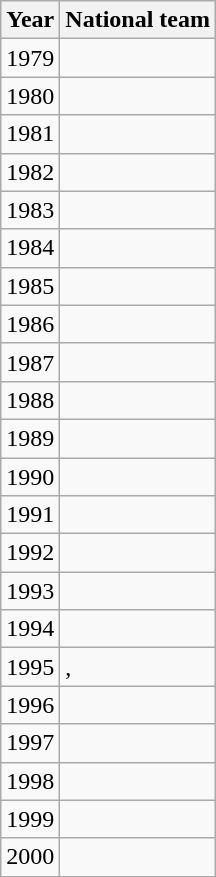<table class="wikitable">
<tr>
<th>Year</th>
<th>National team</th>
</tr>
<tr>
<td>1979</td>
<td></td>
</tr>
<tr>
<td>1980</td>
<td></td>
</tr>
<tr>
<td>1981</td>
<td></td>
</tr>
<tr>
<td>1982</td>
<td></td>
</tr>
<tr>
<td>1983</td>
<td></td>
</tr>
<tr>
<td>1984</td>
<td></td>
</tr>
<tr>
<td>1985</td>
<td></td>
</tr>
<tr>
<td>1986</td>
<td></td>
</tr>
<tr>
<td>1987</td>
<td></td>
</tr>
<tr>
<td>1988</td>
<td></td>
</tr>
<tr>
<td>1989</td>
<td></td>
</tr>
<tr>
<td>1990</td>
<td></td>
</tr>
<tr>
<td>1991</td>
<td></td>
</tr>
<tr>
<td>1992</td>
<td></td>
</tr>
<tr>
<td>1993</td>
<td></td>
</tr>
<tr>
<td>1994</td>
<td></td>
</tr>
<tr>
<td>1995</td>
<td>, </td>
</tr>
<tr>
<td>1996</td>
<td></td>
</tr>
<tr>
<td>1997</td>
<td></td>
</tr>
<tr>
<td>1998</td>
<td></td>
</tr>
<tr>
<td>1999</td>
<td></td>
</tr>
<tr>
<td>2000</td>
<td></td>
</tr>
</table>
